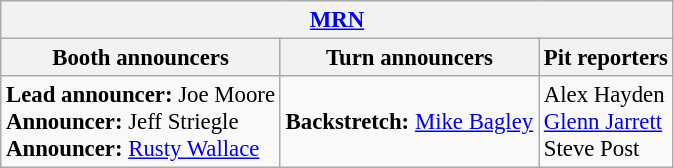<table class="wikitable" style="font-size: 95%;">
<tr>
<th colspan="3"><a href='#'>MRN</a></th>
</tr>
<tr>
<th>Booth announcers</th>
<th>Turn announcers</th>
<th>Pit reporters</th>
</tr>
<tr>
<td><strong>Lead announcer:</strong> Joe Moore<br><strong>Announcer:</strong> Jeff Striegle<br><strong>Announcer:</strong> <a href='#'>Rusty Wallace</a></td>
<td><strong>Backstretch:</strong> <a href='#'>Mike Bagley</a></td>
<td>Alex Hayden<br><a href='#'>Glenn Jarrett</a><br>Steve Post</td>
</tr>
</table>
